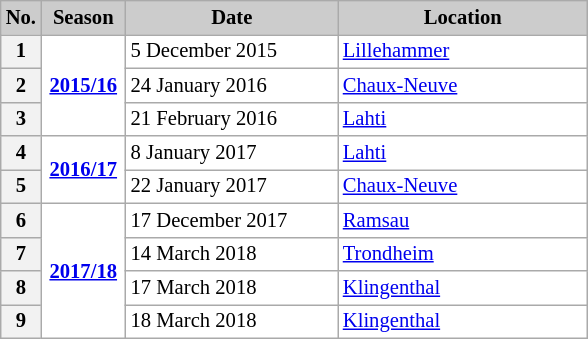<table class="wikitable sortable plainrowheaders" cellpadding="3" cellspacing="0" border="1" style="background:#fff; font-size:86%; border:gray solid 1px; border-collapse:collapse;">
<tr style="background:#ccc; text-align:center;">
<th scope="col" style="background:#ccc; width:15px;">No.</th>
<th scope="col" style="background:#ccc; width:50px;">Season</th>
<th scope="col" style="background:#ccc; width:135px;">Date</th>
<th scope="col" style="background:#ccc; width:160px;">Location</th>
</tr>
<tr>
<th scope=row>1</th>
<td align=center rowspan=3><strong><a href='#'>2015/16</a></strong></td>
<td>5 December 2015</td>
<td> <a href='#'>Lillehammer</a></td>
</tr>
<tr>
<th scope=row>2</th>
<td>24 January 2016</td>
<td> <a href='#'>Chaux-Neuve</a></td>
</tr>
<tr>
<th scope=row>3</th>
<td>21 February 2016</td>
<td> <a href='#'>Lahti</a></td>
</tr>
<tr>
<th scope=row>4</th>
<td align=center rowspan=2><strong><a href='#'>2016/17</a></strong></td>
<td>8 January 2017</td>
<td> <a href='#'>Lahti</a></td>
</tr>
<tr>
<th scope=row>5</th>
<td>22 January 2017</td>
<td> <a href='#'>Chaux-Neuve</a></td>
</tr>
<tr>
<th scope=row>6</th>
<td align=center rowspan=4><strong><a href='#'>2017/18</a></strong></td>
<td>17 December 2017</td>
<td> <a href='#'>Ramsau</a></td>
</tr>
<tr>
<th scope=row>7</th>
<td>14 March 2018</td>
<td> <a href='#'>Trondheim</a></td>
</tr>
<tr>
<th scope=row>8</th>
<td>17 March 2018</td>
<td> <a href='#'>Klingenthal</a></td>
</tr>
<tr>
<th scope=row>9</th>
<td>18 March 2018</td>
<td> <a href='#'>Klingenthal</a></td>
</tr>
</table>
